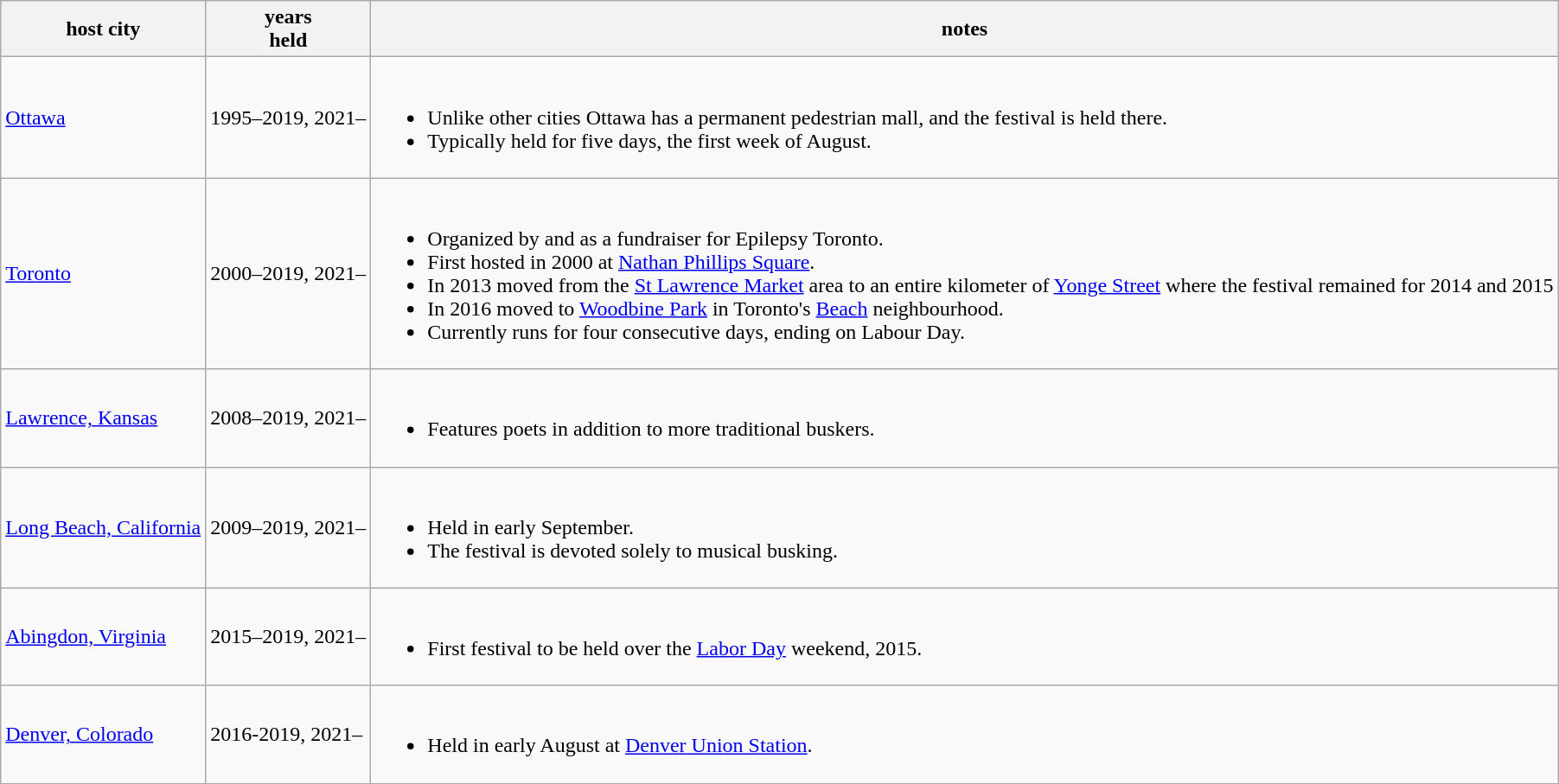<table class="wikitable sortable">
<tr>
<th>host city</th>
<th>years<br>held</th>
<th>notes</th>
</tr>
<tr>
<td><a href='#'>Ottawa</a></td>
<td>1995–2019, 2021–</td>
<td><br><ul><li>Unlike other cities Ottawa has a permanent pedestrian mall, and the festival is held there.</li><li>Typically held for five days, the first week of August.</li></ul></td>
</tr>
<tr>
<td><a href='#'>Toronto</a></td>
<td>2000–2019, 2021–</td>
<td><br><ul><li>Organized by and as a fundraiser for Epilepsy Toronto.</li><li>First hosted in 2000 at <a href='#'>Nathan Phillips Square</a>.</li><li>In 2013 moved from the <a href='#'>St Lawrence Market</a> area to an entire kilometer of <a href='#'>Yonge Street</a> where the festival remained for 2014 and 2015</li><li>In 2016 moved to <a href='#'>Woodbine Park</a> in Toronto's <a href='#'>Beach</a> neighbourhood.</li><li>Currently runs for four consecutive days, ending on Labour Day.</li></ul></td>
</tr>
<tr>
<td><a href='#'>Lawrence, Kansas</a></td>
<td>2008–2019, 2021–</td>
<td><br><ul><li>Features poets in addition to more traditional buskers.</li></ul></td>
</tr>
<tr>
<td><a href='#'>Long Beach, California</a></td>
<td>2009–2019, 2021–</td>
<td><br><ul><li>Held in early September.</li><li>The festival is devoted solely to musical busking.</li></ul></td>
</tr>
<tr>
<td><a href='#'>Abingdon, Virginia</a></td>
<td>2015–2019, 2021–</td>
<td><br><ul><li>First festival to be held over the <a href='#'>Labor Day</a> weekend, 2015.</li></ul></td>
</tr>
<tr>
<td><a href='#'>Denver, Colorado</a></td>
<td>2016-2019, 2021–</td>
<td><br><ul><li>Held in early August at <a href='#'>Denver Union Station</a>.</li></ul></td>
</tr>
</table>
